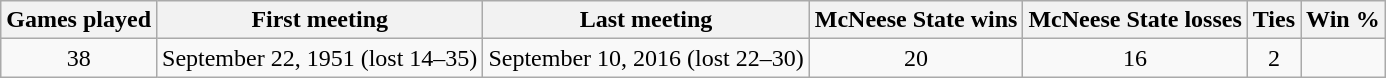<table class="wikitable" style="margin:1em auto;">
<tr>
<th>Games played</th>
<th>First meeting</th>
<th>Last meeting</th>
<th>McNeese State wins</th>
<th>McNeese State losses</th>
<th>Ties</th>
<th>Win %</th>
</tr>
<tr style="text-align:center;">
<td>38</td>
<td>September 22, 1951 (lost 14–35)</td>
<td>September 10, 2016 (lost 22–30)</td>
<td>20</td>
<td>16</td>
<td>2</td>
<td></td>
</tr>
</table>
